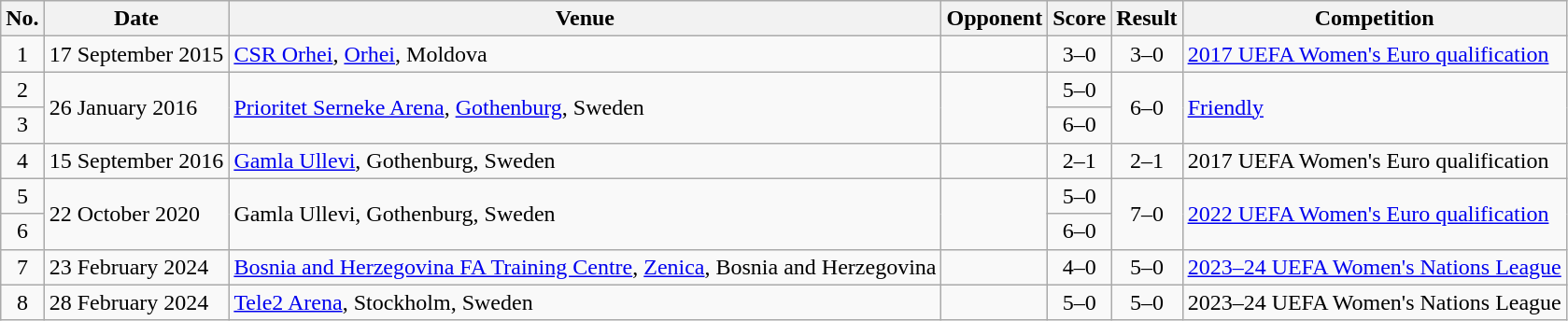<table class="wikitable sortable">
<tr>
<th scope="col">No.</th>
<th scope="col">Date</th>
<th scope="col">Venue</th>
<th scope="col">Opponent</th>
<th scope="col">Score</th>
<th scope="col">Result</th>
<th scope="col">Competition</th>
</tr>
<tr>
<td align="center">1</td>
<td>17 September 2015</td>
<td><a href='#'>CSR Orhei</a>, <a href='#'>Orhei</a>, Moldova</td>
<td></td>
<td align="center">3–0</td>
<td align="center">3–0</td>
<td><a href='#'>2017 UEFA Women's Euro qualification</a></td>
</tr>
<tr>
<td align="center">2</td>
<td rowspan="2">26 January 2016</td>
<td rowspan="2"><a href='#'>Prioritet Serneke Arena</a>, <a href='#'>Gothenburg</a>, Sweden</td>
<td rowspan="2"></td>
<td align="center">5–0</td>
<td rowspan="2" style="text-align:center">6–0</td>
<td rowspan="2"><a href='#'>Friendly</a></td>
</tr>
<tr>
<td align="center">3</td>
<td align="center">6–0</td>
</tr>
<tr>
<td align="center">4</td>
<td>15 September 2016</td>
<td><a href='#'>Gamla Ullevi</a>, Gothenburg, Sweden</td>
<td></td>
<td align="center">2–1</td>
<td align="center">2–1</td>
<td>2017 UEFA Women's Euro qualification</td>
</tr>
<tr>
<td align="center">5</td>
<td rowspan="2">22 October 2020</td>
<td rowspan="2">Gamla Ullevi, Gothenburg, Sweden</td>
<td rowspan="2"></td>
<td align="center">5–0</td>
<td rowspan="2" style="text-align:center">7–0</td>
<td rowspan="2"><a href='#'>2022 UEFA Women's Euro qualification</a></td>
</tr>
<tr>
<td align="center">6</td>
<td align="center">6–0</td>
</tr>
<tr>
<td align="center">7</td>
<td>23 February 2024</td>
<td><a href='#'>Bosnia and Herzegovina FA Training Centre</a>, <a href='#'>Zenica</a>, Bosnia and Herzegovina</td>
<td></td>
<td align="center">4–0</td>
<td align="center">5–0</td>
<td><a href='#'>2023–24 UEFA Women's Nations League</a></td>
</tr>
<tr>
<td align="center">8</td>
<td>28 February 2024</td>
<td><a href='#'>Tele2 Arena</a>, Stockholm, Sweden</td>
<td></td>
<td align="center">5–0</td>
<td align="center">5–0</td>
<td>2023–24 UEFA Women's Nations League</td>
</tr>
</table>
